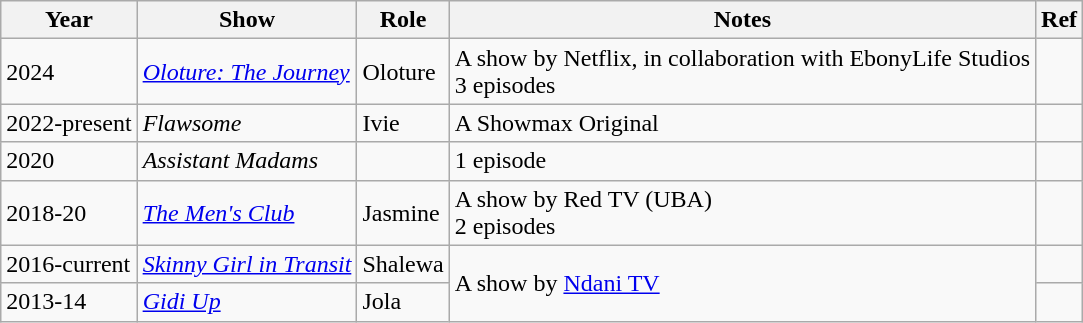<table class="wikitable sortable">
<tr>
<th>Year</th>
<th>Show</th>
<th>Role</th>
<th>Notes</th>
<th>Ref</th>
</tr>
<tr>
<td>2024</td>
<td><a href='#'><em>Oloture: The Journey</em></a></td>
<td>Oloture</td>
<td>A show by Netflix, in collaboration with EbonyLife Studios<br>3 episodes</td>
<td></td>
</tr>
<tr>
<td>2022-present</td>
<td><em>Flawsome</em></td>
<td>Ivie</td>
<td>A Showmax Original</td>
<td></td>
</tr>
<tr>
<td>2020</td>
<td><em>Assistant Madams</em></td>
<td></td>
<td>1 episode</td>
<td></td>
</tr>
<tr>
<td>2018-20</td>
<td><em><a href='#'>The Men's Club</a></em></td>
<td>Jasmine</td>
<td>A show by Red TV (UBA)<br>2 episodes</td>
<td></td>
</tr>
<tr>
<td>2016-current</td>
<td><em><a href='#'>Skinny Girl in Transit</a></em></td>
<td>Shalewa</td>
<td rowspan="2">A show by <a href='#'>Ndani TV</a></td>
<td></td>
</tr>
<tr>
<td>2013-14</td>
<td><em><a href='#'>Gidi Up</a></em></td>
<td>Jola</td>
<td></td>
</tr>
</table>
